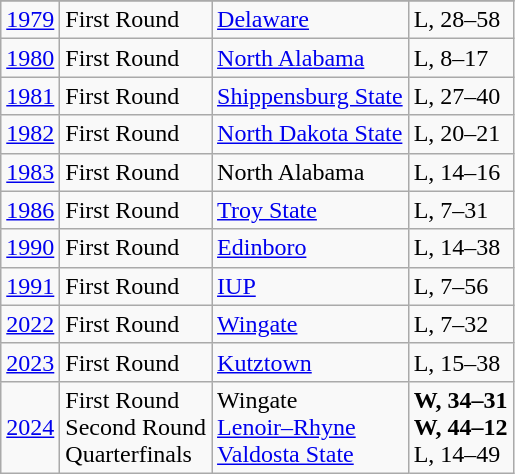<table class="wikitable">
<tr>
</tr>
<tr>
<td><a href='#'>1979</a></td>
<td>First Round</td>
<td><a href='#'>Delaware</a></td>
<td>L, 28–58</td>
</tr>
<tr>
<td><a href='#'>1980</a></td>
<td>First Round</td>
<td><a href='#'>North Alabama</a></td>
<td>L, 8–17</td>
</tr>
<tr>
<td><a href='#'>1981</a></td>
<td>First Round</td>
<td><a href='#'>Shippensburg State</a></td>
<td>L, 27–40</td>
</tr>
<tr>
<td><a href='#'>1982</a></td>
<td>First Round</td>
<td><a href='#'>North Dakota State</a></td>
<td>L, 20–21</td>
</tr>
<tr>
<td><a href='#'>1983</a></td>
<td>First Round</td>
<td>North Alabama</td>
<td>L, 14–16</td>
</tr>
<tr>
<td><a href='#'>1986</a></td>
<td>First Round</td>
<td><a href='#'>Troy State</a></td>
<td>L, 7–31</td>
</tr>
<tr>
<td><a href='#'>1990</a></td>
<td>First Round</td>
<td><a href='#'>Edinboro</a></td>
<td>L, 14–38</td>
</tr>
<tr>
<td><a href='#'>1991</a></td>
<td>First Round</td>
<td><a href='#'>IUP</a></td>
<td>L, 7–56</td>
</tr>
<tr>
<td><a href='#'>2022</a></td>
<td>First Round</td>
<td><a href='#'>Wingate</a></td>
<td>L, 7–32</td>
</tr>
<tr>
<td><a href='#'>2023</a></td>
<td>First Round</td>
<td><a href='#'>Kutztown</a></td>
<td>L, 15–38</td>
</tr>
<tr>
<td><a href='#'>2024</a></td>
<td>First Round<br>Second Round<br>Quarterfinals</td>
<td>Wingate<br><a href='#'>Lenoir–Rhyne</a><br><a href='#'>Valdosta State</a></td>
<td><strong>W, 34–31 </strong><br><strong>W, 44–12</strong><br>L, 14–49</td>
</tr>
</table>
